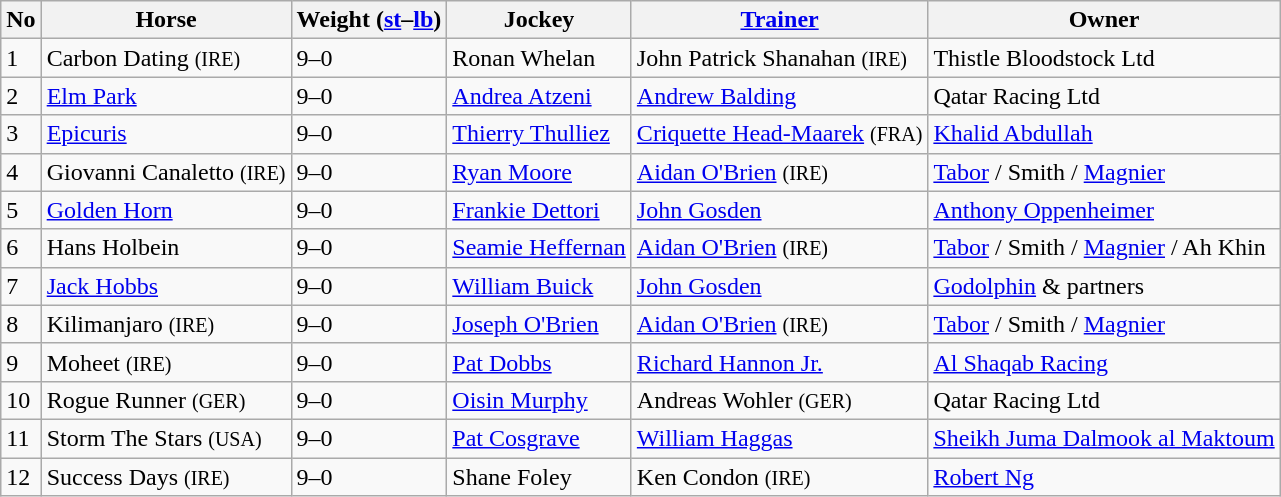<table class="wikitable sortable">
<tr>
<th><strong>No</strong></th>
<th><strong>Horse</strong></th>
<th><strong>Weight (<a href='#'>st</a>–<a href='#'>lb</a>)</strong></th>
<th><strong>Jockey</strong></th>
<th><strong><a href='#'>Trainer</a></strong></th>
<th><strong>Owner</strong></th>
</tr>
<tr>
<td>1</td>
<td>Carbon Dating <small>(IRE)</small></td>
<td>9–0</td>
<td>Ronan Whelan</td>
<td>John Patrick Shanahan <small>(IRE)</small></td>
<td>Thistle Bloodstock Ltd</td>
</tr>
<tr>
<td>2</td>
<td><a href='#'>Elm Park</a></td>
<td>9–0</td>
<td><a href='#'>Andrea Atzeni</a></td>
<td><a href='#'>Andrew Balding</a></td>
<td>Qatar Racing Ltd</td>
</tr>
<tr>
<td>3</td>
<td><a href='#'>Epicuris</a></td>
<td>9–0</td>
<td><a href='#'>Thierry Thulliez</a></td>
<td><a href='#'>Criquette Head-Maarek</a> <small>(FRA)</small></td>
<td><a href='#'>Khalid Abdullah</a></td>
</tr>
<tr>
<td>4</td>
<td>Giovanni Canaletto <small>(IRE)</small></td>
<td>9–0</td>
<td><a href='#'>Ryan Moore</a></td>
<td><a href='#'>Aidan O'Brien</a> <small>(IRE)</small></td>
<td><a href='#'>Tabor</a> / Smith / <a href='#'>Magnier</a></td>
</tr>
<tr>
<td>5</td>
<td><a href='#'>Golden Horn</a></td>
<td>9–0</td>
<td><a href='#'>Frankie Dettori</a></td>
<td><a href='#'>John Gosden</a></td>
<td><a href='#'>Anthony Oppenheimer</a></td>
</tr>
<tr>
<td>6</td>
<td>Hans Holbein</td>
<td>9–0</td>
<td><a href='#'>Seamie Heffernan</a></td>
<td><a href='#'>Aidan O'Brien</a> <small>(IRE)</small></td>
<td><a href='#'>Tabor</a> / Smith / <a href='#'>Magnier</a> / Ah Khin</td>
</tr>
<tr>
<td>7</td>
<td><a href='#'>Jack Hobbs</a></td>
<td>9–0</td>
<td><a href='#'>William Buick</a></td>
<td><a href='#'>John Gosden</a></td>
<td><a href='#'>Godolphin</a> & partners</td>
</tr>
<tr>
<td>8</td>
<td>Kilimanjaro <small>(IRE)</small></td>
<td>9–0</td>
<td><a href='#'>Joseph O'Brien</a></td>
<td><a href='#'>Aidan O'Brien</a> <small>(IRE)</small></td>
<td><a href='#'>Tabor</a> / Smith / <a href='#'>Magnier</a></td>
</tr>
<tr>
<td>9</td>
<td>Moheet <small>(IRE)</small></td>
<td>9–0</td>
<td><a href='#'>Pat Dobbs</a></td>
<td><a href='#'>Richard Hannon Jr.</a></td>
<td><a href='#'>Al Shaqab Racing</a></td>
</tr>
<tr>
<td>10</td>
<td>Rogue Runner <small>(GER)</small></td>
<td>9–0</td>
<td><a href='#'>Oisin Murphy</a></td>
<td>Andreas Wohler <small>(GER)</small></td>
<td>Qatar Racing Ltd</td>
</tr>
<tr>
<td>11</td>
<td>Storm The Stars <small>(USA)</small></td>
<td>9–0</td>
<td><a href='#'>Pat Cosgrave</a></td>
<td><a href='#'>William Haggas</a></td>
<td><a href='#'>Sheikh Juma Dalmook al Maktoum</a></td>
</tr>
<tr>
<td>12</td>
<td>Success Days <small>(IRE)</small></td>
<td>9–0</td>
<td>Shane Foley</td>
<td>Ken Condon <small>(IRE)</small></td>
<td><a href='#'>Robert Ng</a></td>
</tr>
</table>
